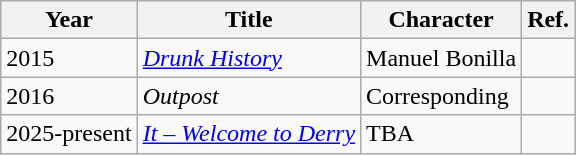<table class="wikitable">
<tr>
<th>Year</th>
<th>Title</th>
<th>Character</th>
<th>Ref.</th>
</tr>
<tr>
<td>2015</td>
<td><em><a href='#'>Drunk History</a></em></td>
<td>Manuel Bonilla</td>
<td></td>
</tr>
<tr>
<td>2016</td>
<td><em>Outpost</em></td>
<td>Corresponding</td>
<td></td>
</tr>
<tr>
<td>2025-present</td>
<td><em><a href='#'>It – Welcome to Derry</a></em></td>
<td>TBA</td>
<td></td>
</tr>
</table>
